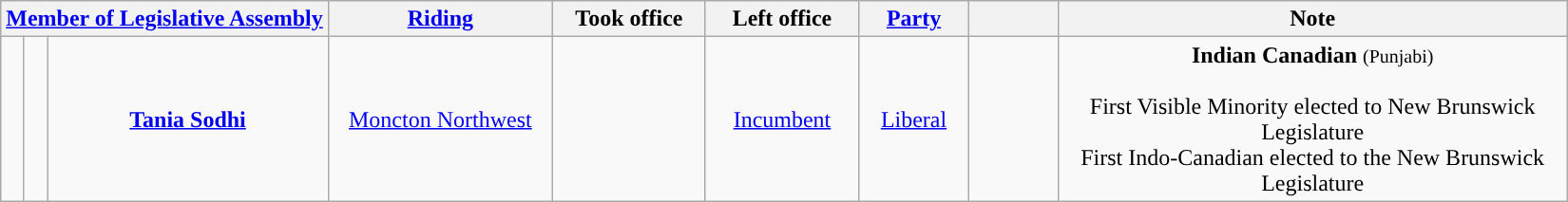<table class="wikitable sortable plainrowheaders" style="text-align: center;">
<tr>
<th colspan="3" class=unsortable><a href='#'>Member of Legislative Assembly</a></th>
<th scope="col" width=150px><a href='#'>Riding</a></th>
<th scope="col" width=100px>Took office</th>
<th scope="col" width=100px>Left office</th>
<th scope="col" width=70px><a href='#'>Party</a></th>
<th scope="col" class=unsortable width=55px></th>
<th scope="col" class=unsortable width=350px>Note</th>
</tr>
<tr>
<td rowspan="1" style="background:"></td>
<td rowspan="1"></td>
<td rowspan="1"><strong><a href='#'>Tania Sodhi</a></strong></td>
<td rowspan="1"><a href='#'>Moncton Northwest</a></td>
<td rowspan="1"></td>
<td rowspan="1"><a href='#'>Incumbent</a></td>
<td rowspan="1"><a href='#'>Liberal</a></td>
<td rowspan="1"></td>
<td rowspan="1"><strong>Indian Canadian</strong> <small>(Punjabi)</small><br><br>First Visible Minority elected to New Brunswick Legislature <br> First Indo-Canadian elected to the New Brunswick Legislature</td>
</tr>
</table>
